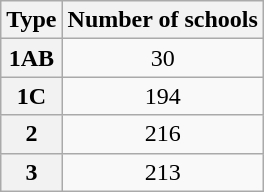<table class="wikitable" style="text-align: center;">
<tr>
<th>Type</th>
<th>Number of schools</th>
</tr>
<tr>
<th>1AB</th>
<td>30</td>
</tr>
<tr>
<th>1C</th>
<td>194</td>
</tr>
<tr>
<th>2</th>
<td>216</td>
</tr>
<tr>
<th>3</th>
<td>213</td>
</tr>
</table>
